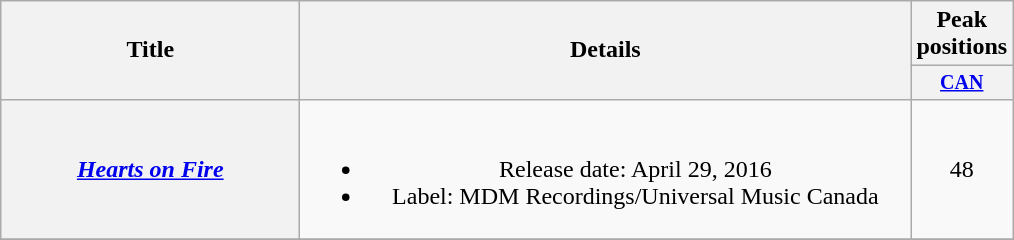<table class="wikitable plainrowheaders" style="text-align:center;">
<tr>
<th rowspan="2" style="width:12em;">Title</th>
<th rowspan="2" style="width:25em;">Details</th>
<th>Peak<br>positions</th>
</tr>
<tr style="font-size:smaller;">
<th><a href='#'>CAN</a><br></th>
</tr>
<tr>
<th scope="row"><em><a href='#'>Hearts on Fire</a></em></th>
<td><br><ul><li>Release date: April 29, 2016</li><li>Label: MDM Recordings/Universal Music Canada</li></ul></td>
<td>48</td>
</tr>
<tr>
</tr>
</table>
